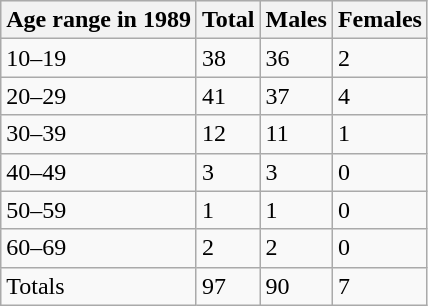<table class="sortable wikitable">
<tr style="background:#ececec;">
<th>Age range in 1989</th>
<th>Total</th>
<th>Males</th>
<th>Females</th>
</tr>
<tr>
<td>10–19</td>
<td>38</td>
<td>36</td>
<td>2</td>
</tr>
<tr>
<td>20–29</td>
<td>41</td>
<td>37</td>
<td>4</td>
</tr>
<tr>
<td>30–39</td>
<td>12</td>
<td>11</td>
<td>1</td>
</tr>
<tr>
<td>40–49</td>
<td>3</td>
<td>3</td>
<td>0</td>
</tr>
<tr>
<td>50–59</td>
<td>1</td>
<td>1</td>
<td>0</td>
</tr>
<tr>
<td>60–69</td>
<td>2</td>
<td>2</td>
<td>0</td>
</tr>
<tr class="sortbottom">
<td>Totals</td>
<td>97</td>
<td>90</td>
<td>7</td>
</tr>
</table>
